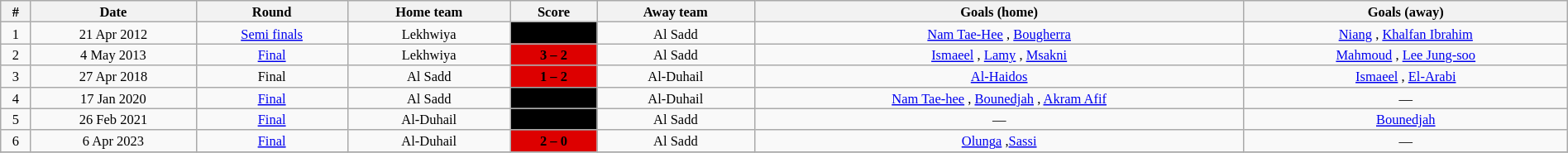<table class="wikitable" style="width:100%; margin:0 left; font-size: 11px; text-align:center">
<tr>
<th>#</th>
<th>Date</th>
<th>Round</th>
<th>Home team</th>
<th>Score</th>
<th>Away team</th>
<th>Goals (home)</th>
<th>Goals (away)</th>
</tr>
<tr>
<td>1</td>
<td>21 Apr 2012</td>
<td><a href='#'>Semi finals</a></td>
<td>Lekhwiya</td>
<td style="background:#000;"><span><strong>2 – 4</strong></span></td>
<td>Al Sadd</td>
<td><a href='#'>Nam Tae-Hee</a> , <a href='#'>Bougherra</a> </td>
<td><a href='#'>Niang</a> , <a href='#'>Khalfan Ibrahim</a> </td>
</tr>
<tr>
<td>2</td>
<td>4 May 2013</td>
<td><a href='#'>Final</a></td>
<td>Lekhwiya</td>
<td style="background:#d00;"><span><strong>3 – 2</strong></span></td>
<td>Al Sadd</td>
<td><a href='#'>Ismaeel</a> , <a href='#'>Lamy</a> , <a href='#'>Msakni</a> </td>
<td><a href='#'>Mahmoud</a> , <a href='#'>Lee Jung-soo</a> </td>
</tr>
<tr>
<td>3</td>
<td>27 Apr 2018</td>
<td>Final</td>
<td>Al Sadd</td>
<td style="background:#d00;"><span><strong>1 – 2</strong></span></td>
<td>Al-Duhail</td>
<td><a href='#'>Al-Haidos</a> </td>
<td><a href='#'>Ismaeel</a> , <a href='#'>El-Arabi</a> </td>
</tr>
<tr>
<td>4</td>
<td>17 Jan 2020</td>
<td><a href='#'>Final</a></td>
<td>Al Sadd</td>
<td style="background:#000;"><span><strong>4 – 0</strong></span></td>
<td>Al-Duhail</td>
<td><a href='#'>Nam Tae-hee</a> , <a href='#'>Bounedjah</a> , <a href='#'>Akram Afif</a> </td>
<td>—</td>
</tr>
<tr>
<td>5</td>
<td>26 Feb 2021</td>
<td><a href='#'>Final</a></td>
<td>Al-Duhail</td>
<td style="background:#000;"><span><strong>0 – 2</strong></span></td>
<td>Al Sadd</td>
<td>—</td>
<td><a href='#'>Bounedjah</a> </td>
</tr>
<tr>
<td>6</td>
<td>6 Apr 2023</td>
<td><a href='#'>Final</a></td>
<td>Al-Duhail</td>
<td style="background:#d00;"><span><strong>2 – 0</strong></span></td>
<td>Al Sadd</td>
<td><a href='#'>Olunga</a> ,<a href='#'>Sassi</a> </td>
<td>—</td>
</tr>
<tr>
</tr>
</table>
